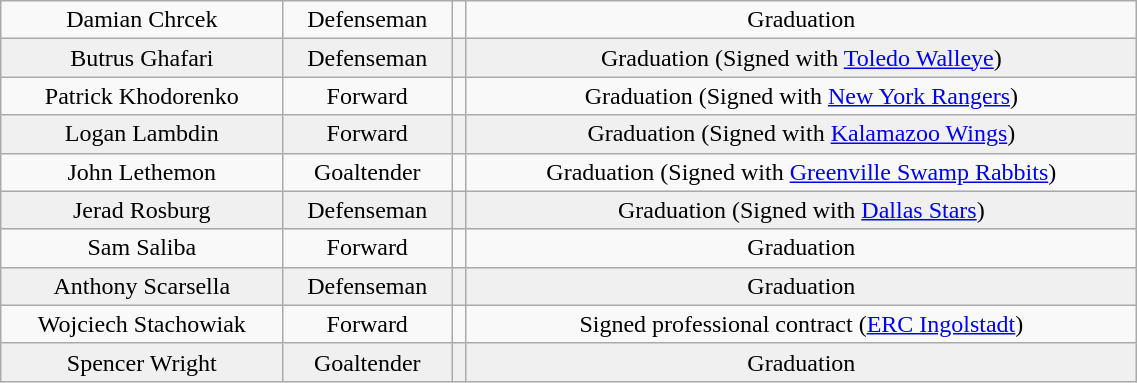<table class="wikitable" width="60%">
<tr align="center" bgcolor="">
<td>Damian Chrcek</td>
<td>Defenseman</td>
<td></td>
<td>Graduation</td>
</tr>
<tr align="center" bgcolor="f0f0f0">
<td>Butrus Ghafari</td>
<td>Defenseman</td>
<td></td>
<td>Graduation (Signed with <a href='#'>Toledo Walleye</a>)</td>
</tr>
<tr align="center" bgcolor="">
<td>Patrick Khodorenko</td>
<td>Forward</td>
<td></td>
<td>Graduation (Signed with <a href='#'>New York Rangers</a>)</td>
</tr>
<tr align="center" bgcolor="f0f0f0">
<td>Logan Lambdin</td>
<td>Forward</td>
<td></td>
<td>Graduation (Signed with <a href='#'>Kalamazoo Wings</a>)</td>
</tr>
<tr align="center" bgcolor="">
<td>John Lethemon</td>
<td>Goaltender</td>
<td></td>
<td>Graduation (Signed with <a href='#'>Greenville Swamp Rabbits</a>)</td>
</tr>
<tr align="center" bgcolor="f0f0f0">
<td>Jerad Rosburg</td>
<td>Defenseman</td>
<td></td>
<td>Graduation (Signed with <a href='#'>Dallas Stars</a>)</td>
</tr>
<tr align="center" bgcolor="">
<td>Sam Saliba</td>
<td>Forward</td>
<td></td>
<td>Graduation</td>
</tr>
<tr align="center" bgcolor="f0f0f0">
<td>Anthony Scarsella</td>
<td>Defenseman</td>
<td></td>
<td>Graduation</td>
</tr>
<tr align="center" bgcolor="">
<td>Wojciech Stachowiak</td>
<td>Forward</td>
<td></td>
<td>Signed professional contract (<a href='#'>ERC Ingolstadt</a>)</td>
</tr>
<tr align="center" bgcolor="f0f0f0">
<td>Spencer Wright</td>
<td>Goaltender</td>
<td></td>
<td>Graduation</td>
</tr>
</table>
